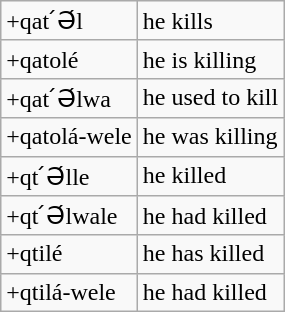<table class="wikitable">
<tr>
<td>+qat ́Ә́l</td>
<td>he kills</td>
</tr>
<tr>
<td>+qatolé</td>
<td>he is killing</td>
</tr>
<tr>
<td>+qat ́Ә́lwa</td>
<td>he used to kill</td>
</tr>
<tr>
<td>+qatolá-wele</td>
<td>he was killing</td>
</tr>
<tr>
<td>+qt ́Ә́lle</td>
<td>he killed</td>
</tr>
<tr>
<td>+qt ́Ә́lwale</td>
<td>he had killed</td>
</tr>
<tr>
<td>+qtilé</td>
<td>he has killed</td>
</tr>
<tr>
<td>+qtilá-wele</td>
<td>he had killed</td>
</tr>
</table>
